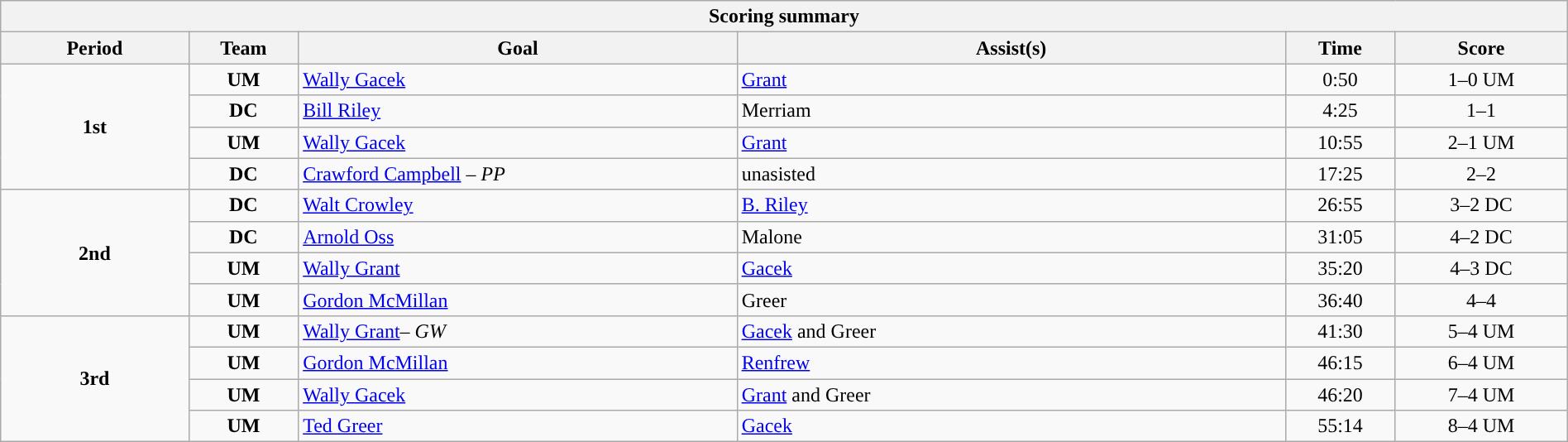<table style="width:100%;" class="wikitable">
<tr>
<th colspan=6>Scoring summary</th>
</tr>
<tr>
<th style="width:12%;">Period</th>
<th style="width:7%;">Team</th>
<th style="width:28%;">Goal</th>
<th style="width:35%;">Assist(s)</th>
<th style="width:7%;">Time</th>
<th style="width:11%;">Score</th>
</tr>
<tr>
<td style="text-align:center;" rowspan="4"><strong>1st</strong></td>
<td align=center><strong>UM</strong></td>
<td><a href='#'>Wally Gacek</a></td>
<td><a href='#'>Grant</a></td>
<td align=center>0:50</td>
<td align=center>1–0 UM</td>
</tr>
<tr>
<td align=center><strong>DC</strong></td>
<td><a href='#'>Bill Riley</a></td>
<td>Merriam</td>
<td align=center>4:25</td>
<td align=center>1–1</td>
</tr>
<tr>
<td align=center><strong>UM</strong></td>
<td><a href='#'>Wally Gacek</a></td>
<td><a href='#'>Grant</a></td>
<td align=center>10:55</td>
<td align=center>2–1 UM</td>
</tr>
<tr>
<td align=center><strong>DC</strong></td>
<td><a href='#'>Crawford Campbell</a> – <em>PP</em></td>
<td>unasisted</td>
<td align=center>17:25</td>
<td align=center>2–2</td>
</tr>
<tr>
<td style="text-align:center;" rowspan="4"><strong>2nd</strong></td>
<td align=center><strong>DC</strong></td>
<td><a href='#'>Walt Crowley</a></td>
<td><a href='#'>B. Riley</a></td>
<td align=center>26:55</td>
<td align=center>3–2 DC</td>
</tr>
<tr>
<td align=center><strong>DC</strong></td>
<td><a href='#'>Arnold Oss</a></td>
<td>Malone</td>
<td align=center>31:05</td>
<td align=center>4–2 DC</td>
</tr>
<tr>
<td align=center><strong>UM</strong></td>
<td><a href='#'>Wally Grant</a></td>
<td><a href='#'>Gacek</a></td>
<td align=center>35:20</td>
<td align=center>4–3 DC</td>
</tr>
<tr>
<td align=center><strong>UM</strong></td>
<td><a href='#'>Gordon McMillan</a></td>
<td>Greer</td>
<td align=center>36:40</td>
<td align=center>4–4</td>
</tr>
<tr>
<td style="text-align:center;" rowspan="4"><strong>3rd</strong></td>
<td align=center><strong>UM</strong></td>
<td><a href='#'>Wally Grant</a>– <em>GW</em></td>
<td><a href='#'>Gacek</a> and Greer</td>
<td align=center>41:30</td>
<td align=center>5–4 UM</td>
</tr>
<tr>
<td align=center><strong>UM</strong></td>
<td><a href='#'>Gordon McMillan</a></td>
<td><a href='#'>Renfrew</a></td>
<td align=center>46:15</td>
<td align=center>6–4 UM</td>
</tr>
<tr>
<td align=center><strong>UM</strong></td>
<td><a href='#'>Wally Gacek</a></td>
<td><a href='#'>Grant</a> and Greer</td>
<td align=center>46:20</td>
<td align=center>7–4 UM</td>
</tr>
<tr>
<td align=center><strong>UM</strong></td>
<td><a href='#'>Ted Greer</a></td>
<td><a href='#'>Gacek</a></td>
<td align=center>55:14</td>
<td align=center>8–4 UM</td>
</tr>
</table>
